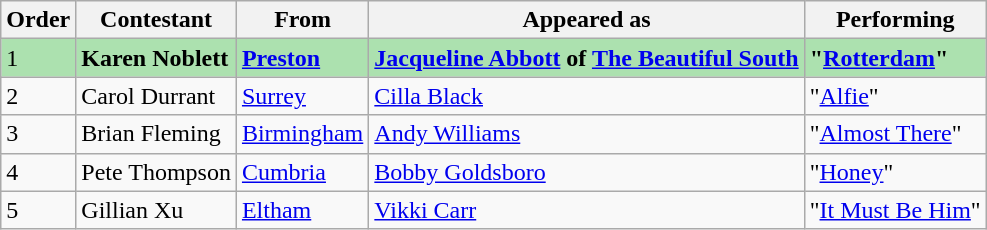<table class="wikitable">
<tr>
<th>Order</th>
<th>Contestant</th>
<th>From</th>
<th>Appeared as</th>
<th>Performing</th>
</tr>
<tr style="background:#ACE1AF;">
<td>1</td>
<td><strong>Karen Noblett</strong></td>
<td><strong><a href='#'>Preston</a></strong></td>
<td><strong><a href='#'>Jacqueline Abbott</a> of <a href='#'>The Beautiful South</a></strong></td>
<td><strong>"<a href='#'>Rotterdam</a>"</strong></td>
</tr>
<tr>
<td>2</td>
<td>Carol Durrant</td>
<td><a href='#'>Surrey</a></td>
<td><a href='#'>Cilla Black</a></td>
<td>"<a href='#'>Alfie</a>"</td>
</tr>
<tr>
<td>3</td>
<td>Brian Fleming</td>
<td><a href='#'>Birmingham</a></td>
<td><a href='#'>Andy Williams</a></td>
<td>"<a href='#'>Almost There</a>"</td>
</tr>
<tr>
<td>4</td>
<td>Pete Thompson</td>
<td><a href='#'>Cumbria</a></td>
<td><a href='#'>Bobby Goldsboro</a></td>
<td>"<a href='#'>Honey</a>"</td>
</tr>
<tr>
<td>5</td>
<td>Gillian Xu</td>
<td><a href='#'>Eltham</a></td>
<td><a href='#'>Vikki Carr</a></td>
<td>"<a href='#'>It Must Be Him</a>"</td>
</tr>
</table>
